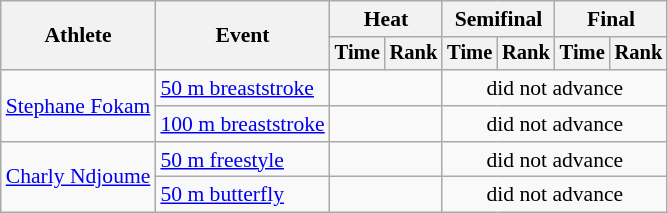<table class=wikitable style="font-size:90%">
<tr>
<th rowspan="2">Athlete</th>
<th rowspan="2">Event</th>
<th colspan="2">Heat</th>
<th colspan="2">Semifinal</th>
<th colspan="2">Final</th>
</tr>
<tr style="font-size:95%">
<th>Time</th>
<th>Rank</th>
<th>Time</th>
<th>Rank</th>
<th>Time</th>
<th>Rank</th>
</tr>
<tr align=center>
<td align=left rowspan=2><a href='#'>Stephane Fokam</a></td>
<td align=left><a href='#'>50 m breaststroke</a></td>
<td colspan=2></td>
<td colspan=4>did not advance</td>
</tr>
<tr align=center>
<td align=left><a href='#'>100 m breaststroke</a></td>
<td colspan=2></td>
<td colspan=4>did not advance</td>
</tr>
<tr align=center>
<td align=left rowspan=2><a href='#'>Charly Ndjoume</a></td>
<td align=left><a href='#'>50 m freestyle</a></td>
<td colspan=2></td>
<td colspan=4>did not advance</td>
</tr>
<tr align=center>
<td align=left><a href='#'>50 m butterfly</a></td>
<td colspan=2></td>
<td colspan=4>did not advance</td>
</tr>
</table>
